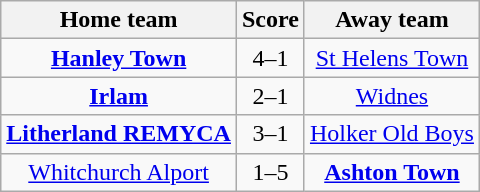<table class="wikitable" style="text-align: center">
<tr>
<th>Home team</th>
<th>Score</th>
<th>Away team</th>
</tr>
<tr>
<td><strong><a href='#'>Hanley Town</a></strong></td>
<td>4–1</td>
<td><a href='#'>St Helens Town</a></td>
</tr>
<tr>
<td><strong><a href='#'>Irlam</a></strong></td>
<td>2–1</td>
<td><a href='#'>Widnes</a></td>
</tr>
<tr>
<td><strong><a href='#'>Litherland REMYCA</a></strong></td>
<td>3–1</td>
<td><a href='#'>Holker Old Boys</a></td>
</tr>
<tr>
<td><a href='#'>Whitchurch Alport</a></td>
<td>1–5</td>
<td><strong><a href='#'>Ashton Town</a></strong></td>
</tr>
</table>
